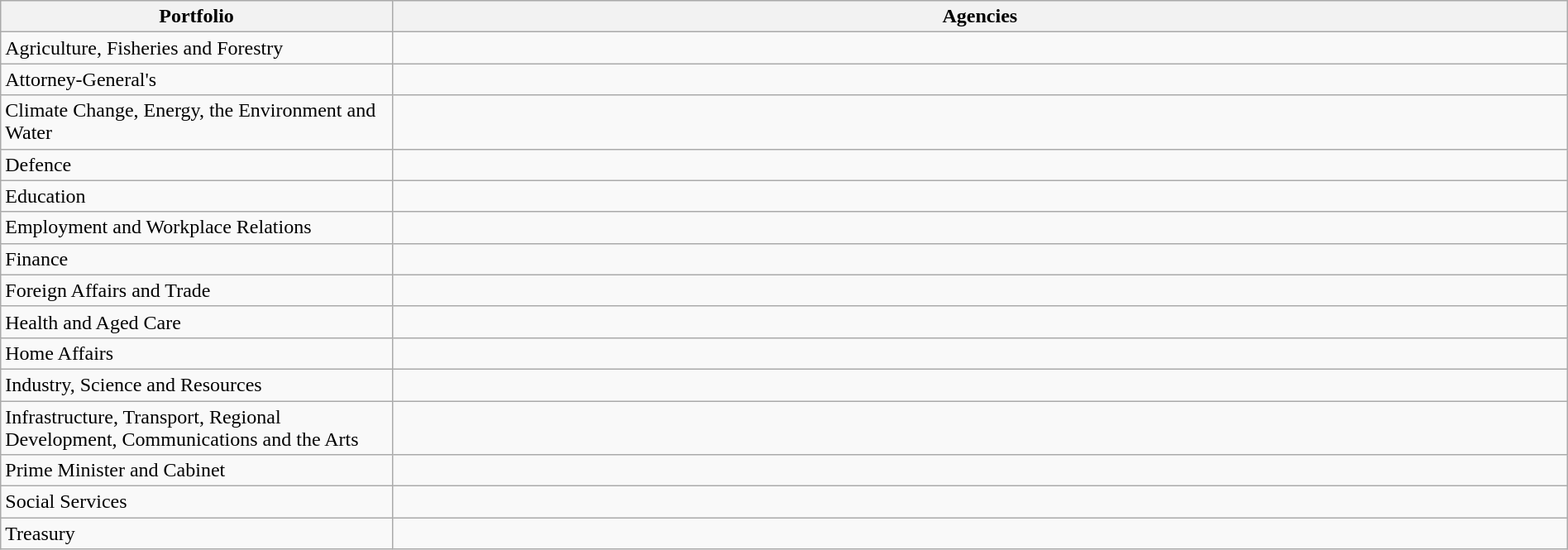<table class="wikitable mw-collapsible" style="width: 100%">
<tr>
<th width = 25%>Portfolio</th>
<th width = 75%>Agencies</th>
</tr>
<tr>
<td>Agriculture, Fisheries and Forestry</td>
<td></td>
</tr>
<tr>
<td>Attorney-General's</td>
<td></td>
</tr>
<tr>
<td>Climate Change, Energy, the Environment and Water</td>
<td></td>
</tr>
<tr>
<td>Defence</td>
<td></td>
</tr>
<tr>
<td>Education</td>
<td></td>
</tr>
<tr>
<td>Employment and Workplace Relations</td>
<td></td>
</tr>
<tr>
<td>Finance</td>
<td></td>
</tr>
<tr>
<td>Foreign Affairs and Trade</td>
<td></td>
</tr>
<tr>
<td>Health and Aged Care</td>
<td></td>
</tr>
<tr>
<td>Home Affairs</td>
<td></td>
</tr>
<tr>
<td>Industry, Science and Resources</td>
<td></td>
</tr>
<tr>
<td>Infrastructure, Transport, Regional Development, Communications and the Arts</td>
<td></td>
</tr>
<tr>
<td>Prime Minister and Cabinet</td>
<td></td>
</tr>
<tr>
<td>Social Services</td>
<td></td>
</tr>
<tr>
<td>Treasury</td>
<td></td>
</tr>
</table>
